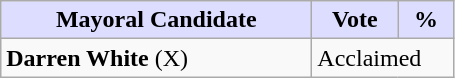<table class="wikitable">
<tr>
<th style="background:#ddf; width:200px;">Mayoral Candidate</th>
<th style="background:#ddf; width:50px;">Vote</th>
<th style="background:#ddf; width:30px;">%</th>
</tr>
<tr>
<td><strong>Darren White</strong> (X)</td>
<td colspan="2">Acclaimed</td>
</tr>
</table>
